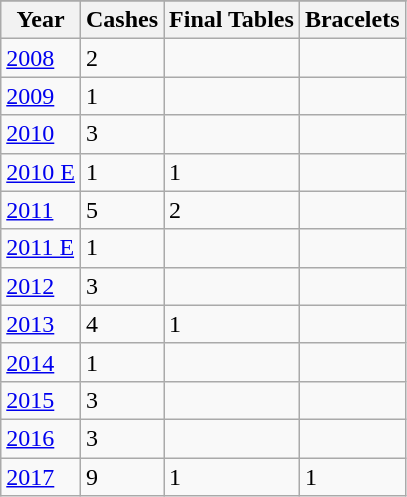<table class="wikitable">
<tr>
</tr>
<tr>
<th>Year</th>
<th>Cashes</th>
<th>Final Tables</th>
<th>Bracelets</th>
</tr>
<tr>
<td><a href='#'>2008</a></td>
<td>2</td>
<td></td>
<td></td>
</tr>
<tr>
<td><a href='#'>2009</a></td>
<td>1</td>
<td></td>
<td></td>
</tr>
<tr>
<td><a href='#'>2010</a></td>
<td>3</td>
<td></td>
<td></td>
</tr>
<tr>
<td><a href='#'>2010 E</a></td>
<td>1</td>
<td>1</td>
<td></td>
</tr>
<tr>
<td><a href='#'>2011</a></td>
<td>5</td>
<td>2</td>
<td></td>
</tr>
<tr>
<td><a href='#'>2011 E</a></td>
<td>1</td>
<td></td>
<td></td>
</tr>
<tr>
<td><a href='#'>2012</a></td>
<td>3</td>
<td></td>
<td></td>
</tr>
<tr>
<td><a href='#'>2013</a></td>
<td>4</td>
<td>1</td>
<td></td>
</tr>
<tr>
<td><a href='#'>2014</a></td>
<td>1</td>
<td></td>
<td></td>
</tr>
<tr>
<td><a href='#'>2015</a></td>
<td>3</td>
<td></td>
<td></td>
</tr>
<tr>
<td><a href='#'>2016</a></td>
<td>3</td>
<td></td>
<td></td>
</tr>
<tr>
<td><a href='#'>2017</a></td>
<td>9</td>
<td>1</td>
<td>1</td>
</tr>
</table>
